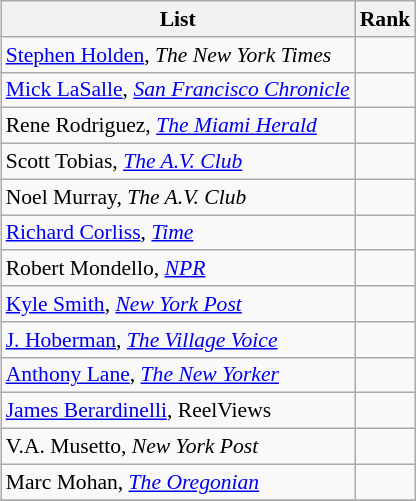<table class="wikitable sortable" style="float:right; margin:10px 10px 0px 10px; font-size:90%">
<tr>
<th scope=col>List</th>
<th scope=col>Rank</th>
</tr>
<tr>
<td scope=row><a href='#'>Stephen Holden</a>, <em>The New York Times</em></td>
<td></td>
</tr>
<tr>
<td scope=row><a href='#'>Mick LaSalle</a>, <em><a href='#'>San Francisco Chronicle</a></em></td>
<td></td>
</tr>
<tr>
<td scope=row>Rene Rodriguez, <em><a href='#'>The Miami Herald</a></em></td>
<td></td>
</tr>
<tr>
<td scope=row>Scott Tobias, <em><a href='#'>The A.V. Club</a></em></td>
<td></td>
</tr>
<tr>
<td scope=row>Noel Murray, <em>The A.V. Club</em></td>
<td></td>
</tr>
<tr>
<td scope=row><a href='#'>Richard Corliss</a>, <a href='#'><em>Time</em></a></td>
<td></td>
</tr>
<tr>
<td scope=row>Robert Mondello, <em><a href='#'>NPR</a></em></td>
<td></td>
</tr>
<tr>
<td scope=row><a href='#'>Kyle Smith</a>, <em><a href='#'>New York Post</a></em></td>
<td></td>
</tr>
<tr>
<td scope=row><a href='#'>J. Hoberman</a>, <em><a href='#'>The Village Voice</a></em></td>
<td></td>
</tr>
<tr>
<td scope=row><a href='#'>Anthony Lane</a>, <em><a href='#'>The New Yorker</a></em></td>
<td></td>
</tr>
<tr>
<td scope=row><a href='#'>James Berardinelli</a>, ReelViews</td>
<td></td>
</tr>
<tr>
<td scope=row>V.A. Musetto, <em>New York Post</em></td>
<td></td>
</tr>
<tr>
<td scope=row>Marc Mohan, <em><a href='#'>The Oregonian</a></em></td>
<td></td>
</tr>
<tr>
</tr>
</table>
